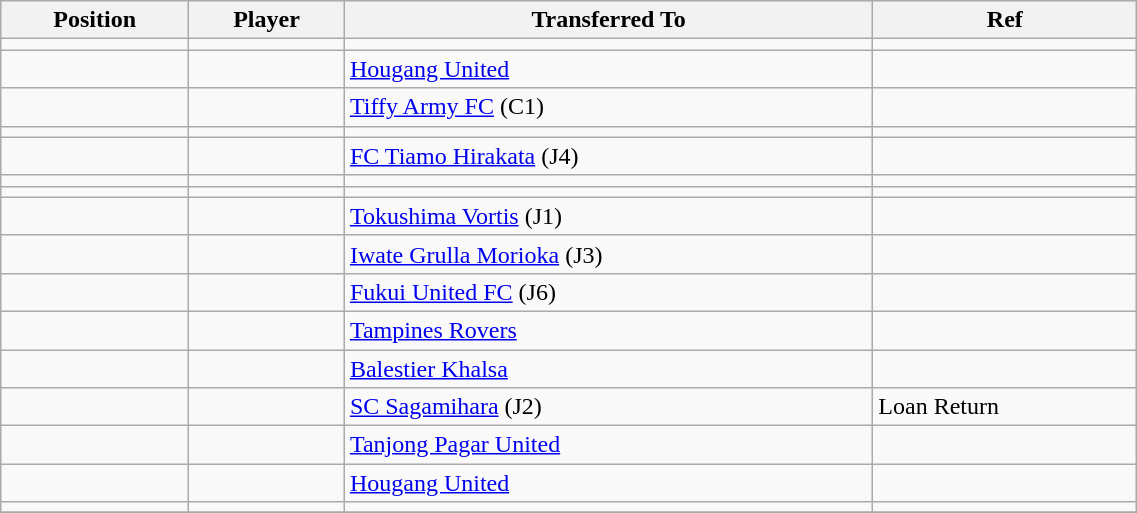<table class="wikitable sortable" style="width:60%; text-align:center; font-size:100%; text-align:left;">
<tr>
<th><strong>Position</strong></th>
<th><strong>Player</strong></th>
<th><strong>Transferred To</strong></th>
<th><strong>Ref</strong></th>
</tr>
<tr>
<td></td>
<td></td>
<td></td>
<td></td>
</tr>
<tr>
<td></td>
<td></td>
<td> <a href='#'>Hougang United</a></td>
<td></td>
</tr>
<tr>
<td></td>
<td></td>
<td> <a href='#'>Tiffy Army FC</a> (C1)</td>
<td></td>
</tr>
<tr>
<td></td>
<td></td>
<td></td>
<td></td>
</tr>
<tr>
<td></td>
<td></td>
<td> <a href='#'>FC Tiamo Hirakata</a> (J4)</td>
<td></td>
</tr>
<tr>
<td></td>
<td></td>
<td></td>
<td></td>
</tr>
<tr>
<td></td>
<td></td>
<td></td>
<td></td>
</tr>
<tr>
<td></td>
<td></td>
<td> <a href='#'>Tokushima Vortis</a> (J1)</td>
<td></td>
</tr>
<tr>
<td></td>
<td></td>
<td> <a href='#'>Iwate Grulla Morioka</a> (J3)</td>
<td></td>
</tr>
<tr>
<td></td>
<td></td>
<td> <a href='#'>Fukui United FC</a> (J6)</td>
<td></td>
</tr>
<tr>
<td></td>
<td></td>
<td> <a href='#'>Tampines Rovers</a></td>
<td></td>
</tr>
<tr>
<td></td>
<td></td>
<td> <a href='#'>Balestier Khalsa</a></td>
<td></td>
</tr>
<tr>
<td></td>
<td></td>
<td> <a href='#'>SC Sagamihara</a> (J2)</td>
<td>Loan Return </td>
</tr>
<tr>
<td></td>
<td></td>
<td> <a href='#'>Tanjong Pagar United</a></td>
<td></td>
</tr>
<tr>
<td></td>
<td></td>
<td> <a href='#'>Hougang United</a></td>
<td></td>
</tr>
<tr>
<td></td>
<td></td>
<td></td>
<td></td>
</tr>
<tr>
</tr>
</table>
